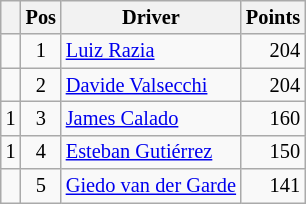<table class="wikitable" style="font-size: 85%;">
<tr>
<th></th>
<th>Pos</th>
<th>Driver</th>
<th>Points</th>
</tr>
<tr>
<td align="left"></td>
<td align="center">1</td>
<td> <a href='#'>Luiz Razia</a></td>
<td align="right">204</td>
</tr>
<tr>
<td align="left"></td>
<td align="center">2</td>
<td> <a href='#'>Davide Valsecchi</a></td>
<td align="right">204</td>
</tr>
<tr>
<td align="left"> 1</td>
<td align="center">3</td>
<td> <a href='#'>James Calado</a></td>
<td align="right">160</td>
</tr>
<tr>
<td align="left"> 1</td>
<td align="center">4</td>
<td> <a href='#'>Esteban Gutiérrez</a></td>
<td align="right">150</td>
</tr>
<tr>
<td align="left"></td>
<td align="center">5</td>
<td> <a href='#'>Giedo van der Garde</a></td>
<td align="right">141</td>
</tr>
</table>
